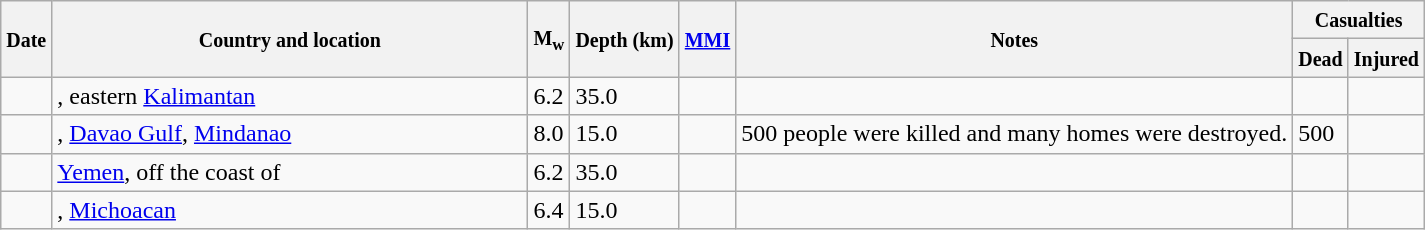<table class="wikitable sortable sort-under" style="border:1px black; margin-left:1em;">
<tr>
<th rowspan="2"><small>Date</small></th>
<th rowspan="2" style="width: 310px"><small>Country and location</small></th>
<th rowspan="2"><small>M<sub>w</sub></small></th>
<th rowspan="2"><small>Depth (km)</small></th>
<th rowspan="2"><small><a href='#'>MMI</a></small></th>
<th rowspan="2" class="unsortable"><small>Notes</small></th>
<th colspan="2"><small>Casualties</small></th>
</tr>
<tr>
<th><small>Dead</small></th>
<th><small>Injured</small></th>
</tr>
<tr>
<td></td>
<td>, eastern <a href='#'>Kalimantan</a></td>
<td>6.2</td>
<td>35.0</td>
<td></td>
<td></td>
<td></td>
<td></td>
</tr>
<tr>
<td></td>
<td>, <a href='#'>Davao Gulf</a>, <a href='#'>Mindanao</a></td>
<td>8.0</td>
<td>15.0</td>
<td></td>
<td>500 people were killed and many homes were destroyed.</td>
<td>500</td>
<td></td>
</tr>
<tr>
<td></td>
<td> <a href='#'>Yemen</a>, off the coast of</td>
<td>6.2</td>
<td>35.0</td>
<td></td>
<td></td>
<td></td>
<td></td>
</tr>
<tr>
<td></td>
<td>, <a href='#'>Michoacan</a></td>
<td>6.4</td>
<td>15.0</td>
<td></td>
<td></td>
<td></td>
<td></td>
</tr>
</table>
